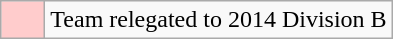<table class="wikitable">
<tr>
<td style="background:#fcc; width:22px;"></td>
<td>Team relegated to 2014 Division B</td>
</tr>
</table>
